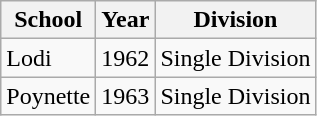<table class="wikitable">
<tr>
<th>School</th>
<th>Year</th>
<th>Division</th>
</tr>
<tr>
<td>Lodi</td>
<td>1962</td>
<td>Single Division</td>
</tr>
<tr>
<td>Poynette</td>
<td>1963</td>
<td>Single Division</td>
</tr>
</table>
